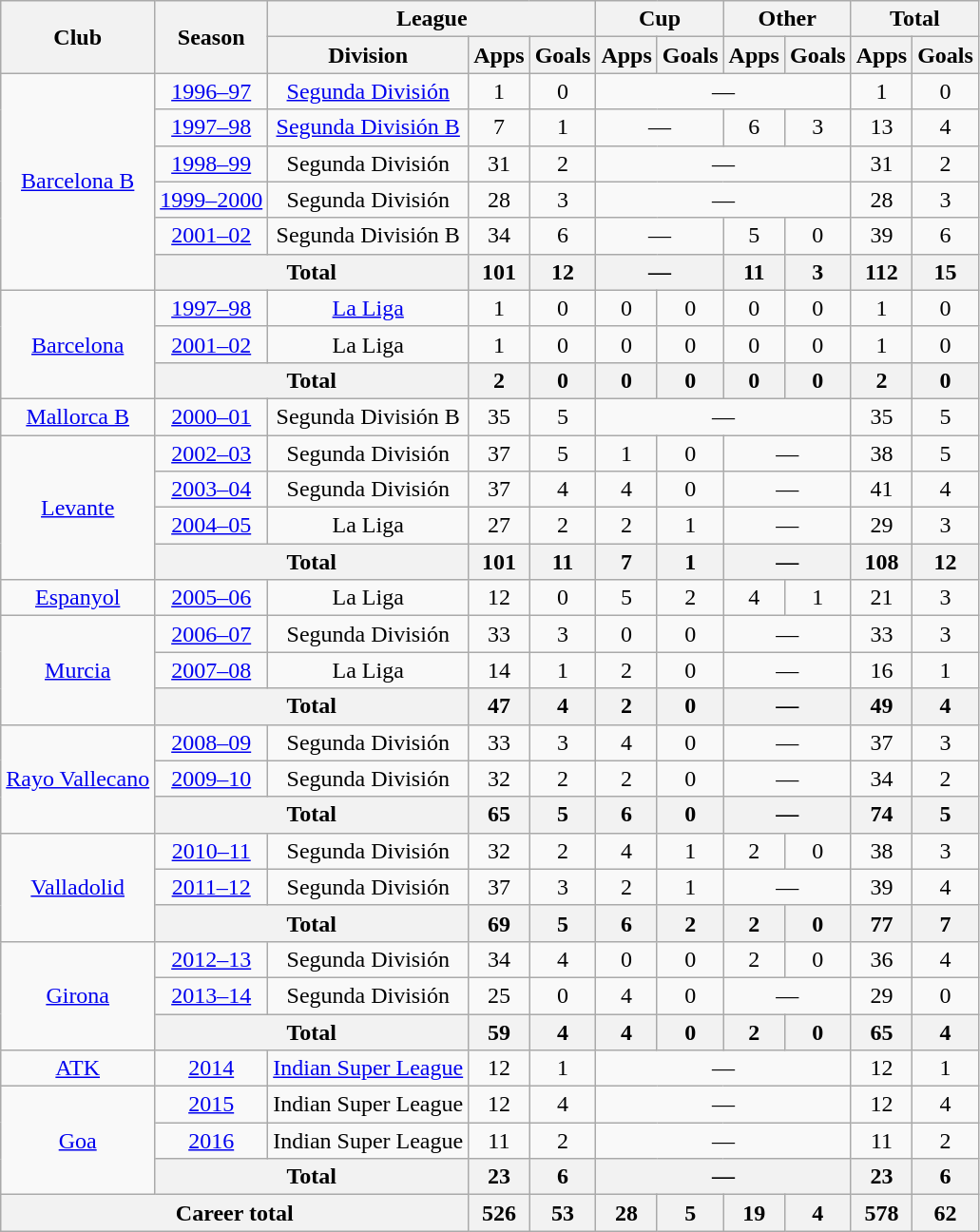<table class="wikitable" style="text-align: center;">
<tr>
<th rowspan="2">Club</th>
<th rowspan="2">Season</th>
<th colspan="3">League</th>
<th colspan="2">Cup</th>
<th colspan="2">Other</th>
<th colspan="2">Total</th>
</tr>
<tr>
<th>Division</th>
<th>Apps</th>
<th>Goals</th>
<th>Apps</th>
<th>Goals</th>
<th>Apps</th>
<th>Goals</th>
<th>Apps</th>
<th>Goals</th>
</tr>
<tr>
<td rowspan="6"><a href='#'>Barcelona B</a></td>
<td><a href='#'>1996–97</a></td>
<td><a href='#'>Segunda División</a></td>
<td>1</td>
<td>0</td>
<td colspan="4">—</td>
<td>1</td>
<td>0</td>
</tr>
<tr>
<td><a href='#'>1997–98</a></td>
<td><a href='#'>Segunda División B</a></td>
<td>7</td>
<td>1</td>
<td colspan="2">—</td>
<td>6</td>
<td>3</td>
<td>13</td>
<td>4</td>
</tr>
<tr>
<td><a href='#'>1998–99</a></td>
<td>Segunda División</td>
<td>31</td>
<td>2</td>
<td colspan="4">—</td>
<td>31</td>
<td>2</td>
</tr>
<tr>
<td><a href='#'>1999–2000</a></td>
<td>Segunda División</td>
<td>28</td>
<td>3</td>
<td colspan="4">—</td>
<td>28</td>
<td>3</td>
</tr>
<tr>
<td><a href='#'>2001–02</a></td>
<td>Segunda División B</td>
<td>34</td>
<td>6</td>
<td colspan="2">—</td>
<td>5</td>
<td>0</td>
<td>39</td>
<td>6</td>
</tr>
<tr>
<th colspan="2">Total</th>
<th>101</th>
<th>12</th>
<th colspan="2">—</th>
<th>11</th>
<th>3</th>
<th>112</th>
<th>15</th>
</tr>
<tr>
<td rowspan="3"><a href='#'>Barcelona</a></td>
<td><a href='#'>1997–98</a></td>
<td><a href='#'>La Liga</a></td>
<td>1</td>
<td>0</td>
<td>0</td>
<td>0</td>
<td>0</td>
<td>0</td>
<td>1</td>
<td>0</td>
</tr>
<tr>
<td><a href='#'>2001–02</a></td>
<td>La Liga</td>
<td>1</td>
<td>0</td>
<td>0</td>
<td>0</td>
<td>0</td>
<td>0</td>
<td>1</td>
<td>0</td>
</tr>
<tr>
<th colspan="2">Total</th>
<th>2</th>
<th>0</th>
<th>0</th>
<th>0</th>
<th>0</th>
<th>0</th>
<th>2</th>
<th>0</th>
</tr>
<tr>
<td rowspan="1"><a href='#'>Mallorca B</a></td>
<td><a href='#'>2000–01</a></td>
<td>Segunda División B</td>
<td>35</td>
<td>5</td>
<td colspan="4">—</td>
<td>35</td>
<td>5</td>
</tr>
<tr>
<td rowspan="4"><a href='#'>Levante</a></td>
<td><a href='#'>2002–03</a></td>
<td>Segunda División</td>
<td>37</td>
<td>5</td>
<td>1</td>
<td>0</td>
<td colspan="2">—</td>
<td>38</td>
<td>5</td>
</tr>
<tr>
<td><a href='#'>2003–04</a></td>
<td>Segunda División</td>
<td>37</td>
<td>4</td>
<td>4</td>
<td>0</td>
<td colspan="2">—</td>
<td>41</td>
<td>4</td>
</tr>
<tr>
<td><a href='#'>2004–05</a></td>
<td>La Liga</td>
<td>27</td>
<td>2</td>
<td>2</td>
<td>1</td>
<td colspan="2">—</td>
<td>29</td>
<td>3</td>
</tr>
<tr>
<th colspan="2">Total</th>
<th>101</th>
<th>11</th>
<th>7</th>
<th>1</th>
<th colspan="2">—</th>
<th>108</th>
<th>12</th>
</tr>
<tr>
<td rowspan="1"><a href='#'>Espanyol</a></td>
<td><a href='#'>2005–06</a></td>
<td>La Liga</td>
<td>12</td>
<td>0</td>
<td>5</td>
<td>2</td>
<td>4</td>
<td>1</td>
<td>21</td>
<td>3</td>
</tr>
<tr>
<td rowspan="3"><a href='#'>Murcia</a></td>
<td><a href='#'>2006–07</a></td>
<td>Segunda División</td>
<td>33</td>
<td>3</td>
<td>0</td>
<td>0</td>
<td colspan="2">—</td>
<td>33</td>
<td>3</td>
</tr>
<tr>
<td><a href='#'>2007–08</a></td>
<td>La Liga</td>
<td>14</td>
<td>1</td>
<td>2</td>
<td>0</td>
<td colspan="2">—</td>
<td>16</td>
<td>1</td>
</tr>
<tr>
<th colspan="2">Total</th>
<th>47</th>
<th>4</th>
<th>2</th>
<th>0</th>
<th colspan="2">—</th>
<th>49</th>
<th>4</th>
</tr>
<tr>
<td rowspan="3"><a href='#'>Rayo Vallecano</a></td>
<td><a href='#'>2008–09</a></td>
<td>Segunda División</td>
<td>33</td>
<td>3</td>
<td>4</td>
<td>0</td>
<td colspan="2">—</td>
<td>37</td>
<td>3</td>
</tr>
<tr>
<td><a href='#'>2009–10</a></td>
<td>Segunda División</td>
<td>32</td>
<td>2</td>
<td>2</td>
<td>0</td>
<td colspan="2">—</td>
<td>34</td>
<td>2</td>
</tr>
<tr>
<th colspan="2">Total</th>
<th>65</th>
<th>5</th>
<th>6</th>
<th>0</th>
<th colspan="2">—</th>
<th>74</th>
<th>5</th>
</tr>
<tr>
<td rowspan="3"><a href='#'>Valladolid</a></td>
<td><a href='#'>2010–11</a></td>
<td>Segunda División</td>
<td>32</td>
<td>2</td>
<td>4</td>
<td>1</td>
<td>2</td>
<td>0</td>
<td>38</td>
<td>3</td>
</tr>
<tr>
<td><a href='#'>2011–12</a></td>
<td>Segunda División</td>
<td>37</td>
<td>3</td>
<td>2</td>
<td>1</td>
<td colspan="2">—</td>
<td>39</td>
<td>4</td>
</tr>
<tr>
<th colspan="2">Total</th>
<th>69</th>
<th>5</th>
<th>6</th>
<th>2</th>
<th>2</th>
<th>0</th>
<th>77</th>
<th>7</th>
</tr>
<tr>
<td rowspan="3"><a href='#'>Girona</a></td>
<td><a href='#'>2012–13</a></td>
<td>Segunda División</td>
<td>34</td>
<td>4</td>
<td>0</td>
<td>0</td>
<td>2</td>
<td>0</td>
<td>36</td>
<td>4</td>
</tr>
<tr>
<td><a href='#'>2013–14</a></td>
<td>Segunda División</td>
<td>25</td>
<td>0</td>
<td>4</td>
<td>0</td>
<td colspan="2">—</td>
<td>29</td>
<td>0</td>
</tr>
<tr>
<th colspan="2">Total</th>
<th>59</th>
<th>4</th>
<th>4</th>
<th>0</th>
<th>2</th>
<th>0</th>
<th>65</th>
<th>4</th>
</tr>
<tr>
<td rowspan="1"><a href='#'>ATK</a></td>
<td><a href='#'>2014</a></td>
<td><a href='#'>Indian Super League</a></td>
<td>12</td>
<td>1</td>
<td colspan="4">—</td>
<td>12</td>
<td>1</td>
</tr>
<tr>
<td rowspan="3"><a href='#'>Goa</a></td>
<td><a href='#'>2015</a></td>
<td>Indian Super League</td>
<td>12</td>
<td>4</td>
<td colspan="4">—</td>
<td>12</td>
<td>4</td>
</tr>
<tr>
<td><a href='#'>2016</a></td>
<td>Indian Super League</td>
<td>11</td>
<td>2</td>
<td colspan="4">—</td>
<td>11</td>
<td>2</td>
</tr>
<tr>
<th colspan="2">Total</th>
<th>23</th>
<th>6</th>
<th colspan="4">—</th>
<th>23</th>
<th>6</th>
</tr>
<tr>
<th colspan="3">Career total</th>
<th>526</th>
<th>53</th>
<th>28</th>
<th>5</th>
<th>19</th>
<th>4</th>
<th>578</th>
<th>62</th>
</tr>
</table>
